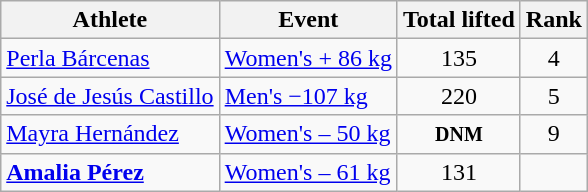<table class="wikitable">
<tr>
<th>Athlete</th>
<th>Event</th>
<th>Total lifted</th>
<th>Rank</th>
</tr>
<tr align="center">
<td align="left"><a href='#'>Perla Bárcenas</a></td>
<td align="left"><a href='#'>Women's + 86 kg</a></td>
<td>135</td>
<td>4</td>
</tr>
<tr align="center">
<td align="left"><a href='#'>José de Jesús Castillo</a></td>
<td align="left"><a href='#'>Men's −107 kg</a></td>
<td>220</td>
<td>5</td>
</tr>
<tr align="center">
<td align="left"><a href='#'>Mayra Hernández</a></td>
<td align="left"><a href='#'>Women's – 50 kg</a></td>
<td><small><strong>DNM</strong></small></td>
<td>9</td>
</tr>
<tr align="center">
<td align="left"><strong><a href='#'>Amalia Pérez</a></strong></td>
<td align="left"><a href='#'>Women's – 61 kg</a></td>
<td>131</td>
<td></td>
</tr>
</table>
